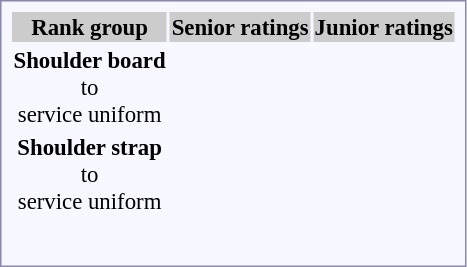<table style="border:1px solid #8888aa; background-color:#f7f8ff; padding:5px; font-size:95%; margin: 0px 12px 12px 0px; text-align:center;">
<tr bgcolor="#CCCCCC">
<th>Rank group</th>
<th colspan=4>Senior ratings</th>
<th colspan=2>Junior ratings</th>
</tr>
<tr>
<td><strong>Shoulder board</strong><br>to<br>service uniform</td>
<td></td>
<td></td>
<td></td>
<td></td>
<td></td>
<td></td>
</tr>
<tr>
<td><strong>Shoulder strap</strong><br>to<br>service uniform</td>
<td></td>
<td></td>
<td></td>
<td></td>
<td></td>
<td></td>
</tr>
<tr>
<td></td>
<td><br></td>
<td><br></td>
<td><br></td>
<td><br></td>
<td><br></td>
<td><br></td>
</tr>
<tr>
<td></td>
<td></td>
<td></td>
<td></td>
<td></td>
<td></td>
<td></td>
</tr>
</table>
